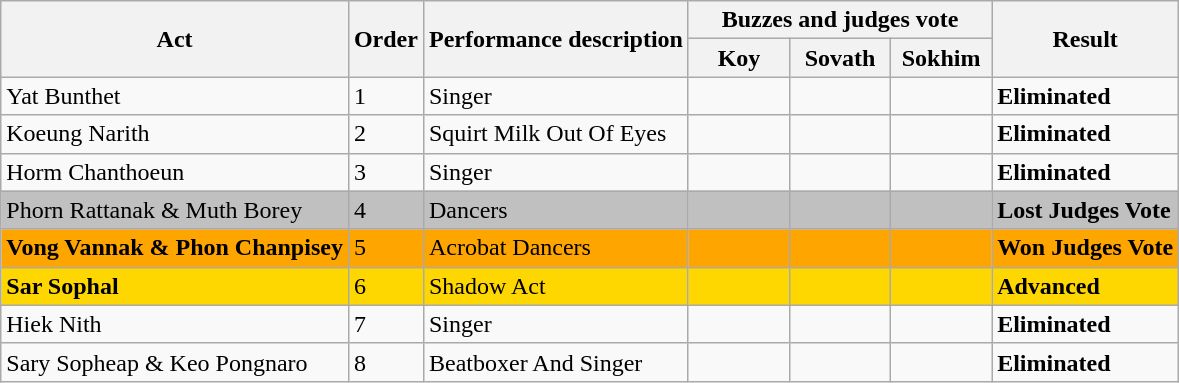<table class="wikitable plainrowheaders">
<tr>
<th rowspan=2>Act</th>
<th rowspan=2>Order</th>
<th rowspan=2>Performance description</th>
<th colspan=3>Buzzes and judges vote</th>
<th rowspan=2 colspan=3>Result</th>
</tr>
<tr>
<th style="width:60px;">Koy</th>
<th style="width:60px;">Sovath</th>
<th style="width:60px;">Sokhim</th>
</tr>
<tr>
<td>Yat Bunthet</td>
<td>1</td>
<td>Singer</td>
<td></td>
<td></td>
<td></td>
<td><strong>Eliminated</strong></td>
</tr>
<tr>
<td>Koeung Narith</td>
<td>2</td>
<td>Squirt Milk Out Of Eyes</td>
<td></td>
<td></td>
<td></td>
<td><strong>Eliminated</strong></td>
</tr>
<tr>
<td>Horm Chanthoeun</td>
<td>3</td>
<td>Singer</td>
<td></td>
<td></td>
<td></td>
<td><strong>Eliminated</strong></td>
</tr>
<tr style="background:silver;">
<td>Phorn Rattanak & Muth Borey</td>
<td>4</td>
<td>Dancers</td>
<td style="text-align:center;"></td>
<td></td>
<td></td>
<td><strong>Lost Judges Vote</strong></td>
</tr>
<tr style="background:orange;">
<td><strong>Vong Vannak & Phon Chanpisey</strong></td>
<td>5</td>
<td>Acrobat Dancers</td>
<td></td>
<td style="text-align:center;"></td>
<td style="text-align:center;"></td>
<td><strong>Won Judges Vote</strong></td>
</tr>
<tr style="background:gold;">
<td><strong>Sar Sophal</strong></td>
<td>6</td>
<td>Shadow Act</td>
<td></td>
<td></td>
<td></td>
<td><strong>Advanced</strong></td>
</tr>
<tr>
<td>Hiek Nith</td>
<td>7</td>
<td>Singer</td>
<td></td>
<td></td>
<td></td>
<td><strong>Eliminated</strong></td>
</tr>
<tr>
<td>Sary Sopheap & Keo Pongnaro</td>
<td>8</td>
<td>Beatboxer And Singer</td>
<td></td>
<td></td>
<td></td>
<td><strong>Eliminated</strong></td>
</tr>
</table>
